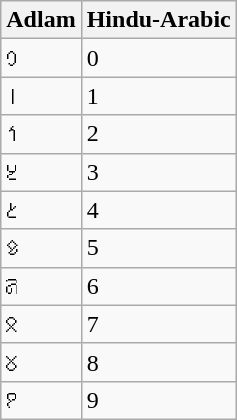<table class=wikitable>
<tr>
<th>Adlam</th>
<th>Hindu-Arabic</th>
</tr>
<tr>
<td>𞥐</td>
<td>0</td>
</tr>
<tr>
<td>𞥑</td>
<td>1</td>
</tr>
<tr>
<td>𞥒</td>
<td>2</td>
</tr>
<tr>
<td>𞥓</td>
<td>3</td>
</tr>
<tr>
<td>𞥔</td>
<td>4</td>
</tr>
<tr>
<td>𞥕</td>
<td>5</td>
</tr>
<tr>
<td>𞥖</td>
<td>6</td>
</tr>
<tr>
<td>𞥗</td>
<td>7</td>
</tr>
<tr>
<td>𞥘</td>
<td>8</td>
</tr>
<tr>
<td>𞥙</td>
<td>9</td>
</tr>
</table>
